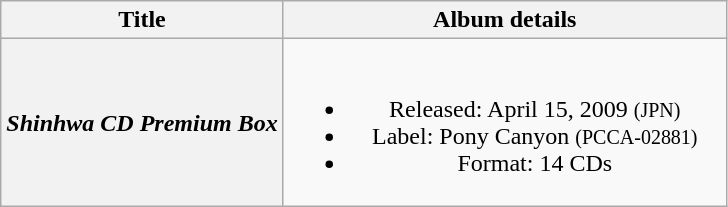<table class="wikitable plainrowheaders" style="text-align:center;">
<tr>
<th scope="col" rowspan="1">Title</th>
<th scope="col" rowspan="1" style="width:18em;">Album details</th>
</tr>
<tr>
<th scope="row"><em>Shinhwa CD Premium Box</em></th>
<td><br><ul><li>Released: April 15, 2009 <small>(JPN)</small></li><li>Label: Pony Canyon <small>(PCCA-02881)</small></li><li>Format: 14 CDs</li></ul></td>
</tr>
</table>
